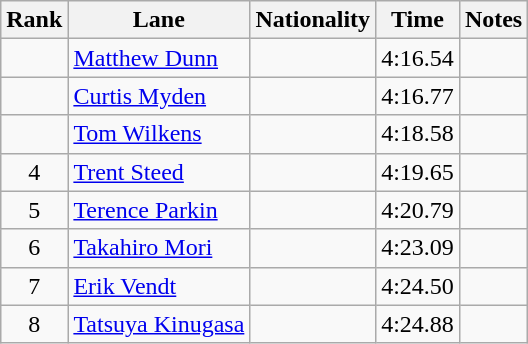<table class="wikitable sortable" style="text-align:center">
<tr>
<th>Rank</th>
<th>Lane</th>
<th>Nationality</th>
<th>Time</th>
<th>Notes</th>
</tr>
<tr>
<td></td>
<td align=left><a href='#'>Matthew Dunn</a></td>
<td align=left></td>
<td>4:16.54</td>
<td></td>
</tr>
<tr>
<td></td>
<td align=left><a href='#'>Curtis Myden</a></td>
<td align=left></td>
<td>4:16.77</td>
<td></td>
</tr>
<tr>
<td></td>
<td align=left><a href='#'>Tom Wilkens</a></td>
<td align=left></td>
<td>4:18.58</td>
<td></td>
</tr>
<tr>
<td>4</td>
<td align=left><a href='#'>Trent Steed</a></td>
<td align=left></td>
<td>4:19.65</td>
<td></td>
</tr>
<tr>
<td>5</td>
<td align=left><a href='#'>Terence Parkin</a></td>
<td align=left></td>
<td>4:20.79</td>
<td></td>
</tr>
<tr>
<td>6</td>
<td align=left><a href='#'>Takahiro Mori</a></td>
<td align=left></td>
<td>4:23.09</td>
<td></td>
</tr>
<tr>
<td>7</td>
<td align=left><a href='#'>Erik Vendt</a></td>
<td align=left></td>
<td>4:24.50</td>
<td></td>
</tr>
<tr>
<td>8</td>
<td align=left><a href='#'>Tatsuya Kinugasa</a></td>
<td align=left></td>
<td>4:24.88</td>
<td></td>
</tr>
</table>
